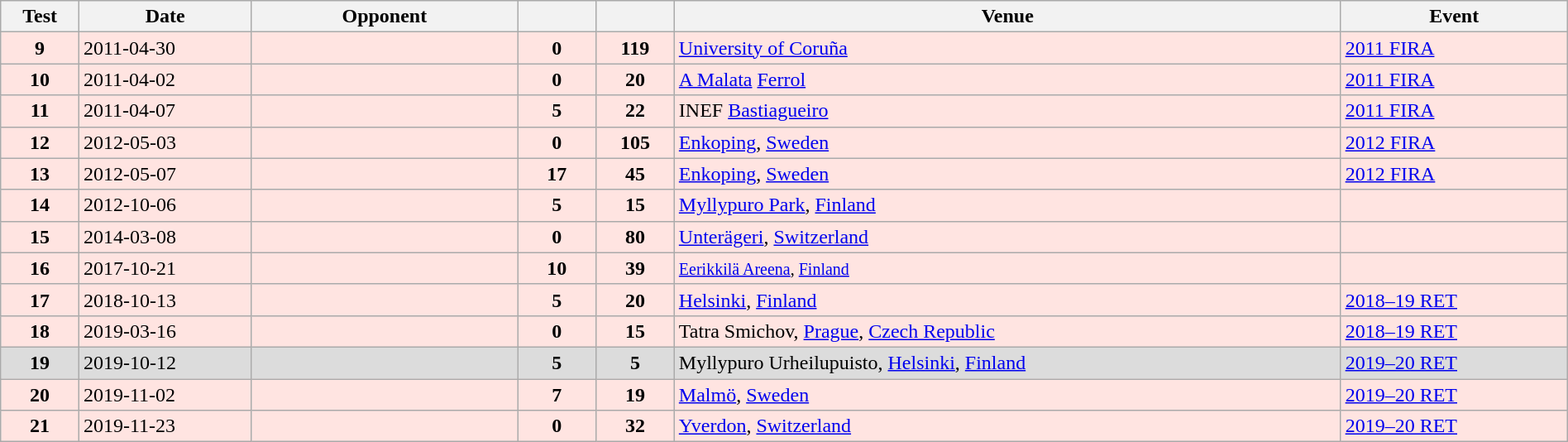<table class="wikitable sortable" style="width:100%">
<tr>
<th style="width:5%">Test</th>
<th style="width:11%">Date</th>
<th style="width:17%">Opponent</th>
<th style="width:5%"></th>
<th style="width:5%"></th>
<th>Venue</th>
<th>Event</th>
</tr>
<tr bgcolor="FFE4E1">
<td align="center"><strong>9</strong></td>
<td>2011-04-30</td>
<td></td>
<td align="center"><strong>0</strong></td>
<td align="center"><strong>119</strong></td>
<td><a href='#'>University of Coruña</a></td>
<td><a href='#'>2011 FIRA</a></td>
</tr>
<tr bgcolor="FFE4E1">
<td align="center"><strong>10</strong></td>
<td>2011-04-02</td>
<td></td>
<td align="center"><strong>0</strong></td>
<td align="center"><strong>20</strong></td>
<td><a href='#'>A Malata</a> <a href='#'>Ferrol</a></td>
<td><a href='#'>2011 FIRA</a></td>
</tr>
<tr bgcolor="FFE4E1">
<td align="center"><strong>11</strong></td>
<td>2011-04-07</td>
<td></td>
<td align="center"><strong>5</strong></td>
<td align="center"><strong>22</strong></td>
<td>INEF <a href='#'>Bastiagueiro</a></td>
<td><a href='#'>2011 FIRA</a></td>
</tr>
<tr bgcolor="FFE4E1">
<td align="center"><strong>12</strong></td>
<td>2012-05-03</td>
<td></td>
<td align="center"><strong>0</strong></td>
<td align="center"><strong>105</strong></td>
<td><a href='#'>Enkoping</a>, <a href='#'>Sweden</a></td>
<td><a href='#'>2012 FIRA</a></td>
</tr>
<tr bgcolor="FFE4E1">
<td align="center"><strong>13</strong></td>
<td>2012-05-07</td>
<td></td>
<td align="center"><strong>17</strong></td>
<td align="center"><strong>45</strong></td>
<td><a href='#'>Enkoping</a>, <a href='#'>Sweden</a></td>
<td><a href='#'>2012 FIRA</a></td>
</tr>
<tr bgcolor="FFE4E1">
<td align="center"><strong>14</strong></td>
<td>2012-10-06</td>
<td></td>
<td align="center"><strong>5</strong></td>
<td align="center"><strong>15</strong></td>
<td><a href='#'>Myllypuro Park</a>, <a href='#'>Finland</a></td>
<td></td>
</tr>
<tr bgcolor="FFE4E1">
<td align="center"><strong>15</strong></td>
<td>2014-03-08</td>
<td></td>
<td align="center"><strong>0</strong></td>
<td align="center"><strong>80</strong></td>
<td><a href='#'>Unterägeri</a>, <a href='#'>Switzerland</a></td>
<td></td>
</tr>
<tr bgcolor="FFE4E1">
<td align="center"><strong>16</strong></td>
<td>2017-10-21</td>
<td></td>
<td align="center"><strong>10</strong></td>
<td align="center"><strong>39</strong></td>
<td><small><a href='#'>Eerikkilä Areena</a>, <a href='#'>Finland</a></small></td>
<td></td>
</tr>
<tr bgcolor="FFE4E1">
<td align="center"><strong>17</strong></td>
<td>2018-10-13</td>
<td></td>
<td align="center"><strong>5</strong></td>
<td align="center"><strong>20</strong></td>
<td><a href='#'>Helsinki</a>, <a href='#'>Finland</a></td>
<td><a href='#'>2018–19 RET</a></td>
</tr>
<tr bgcolor="FFE4E1">
<td align="center"><strong>18</strong></td>
<td>2019-03-16</td>
<td></td>
<td align="center"><strong>0</strong></td>
<td align="center"><strong>15</strong></td>
<td>Tatra Smichov, <a href='#'>Prague</a>, <a href='#'>Czech Republic</a></td>
<td><a href='#'>2018–19 RET</a></td>
</tr>
<tr bgcolor="DCDCDC">
<td align="center"><strong>19</strong></td>
<td>2019-10-12</td>
<td></td>
<td align="center"><strong>5</strong></td>
<td align="center"><strong>5</strong></td>
<td>Myllypuro Urheilupuisto, <a href='#'>Helsinki</a>, <a href='#'>Finland</a></td>
<td><a href='#'>2019–20 RET</a></td>
</tr>
<tr bgcolor="FFE4E1">
<td align="center"><strong>20</strong></td>
<td>2019-11-02</td>
<td></td>
<td align="center"><strong>7</strong></td>
<td align="center"><strong>19</strong></td>
<td><a href='#'>Malmö</a>, <a href='#'>Sweden</a></td>
<td><a href='#'>2019–20 RET</a></td>
</tr>
<tr bgcolor="FFE4E1">
<td align="center"><strong>21</strong></td>
<td>2019-11-23</td>
<td></td>
<td align="center"><strong>0</strong></td>
<td align="center"><strong>32</strong></td>
<td><a href='#'>Yverdon</a>, <a href='#'>Switzerland</a></td>
<td><a href='#'>2019–20 RET</a></td>
</tr>
</table>
